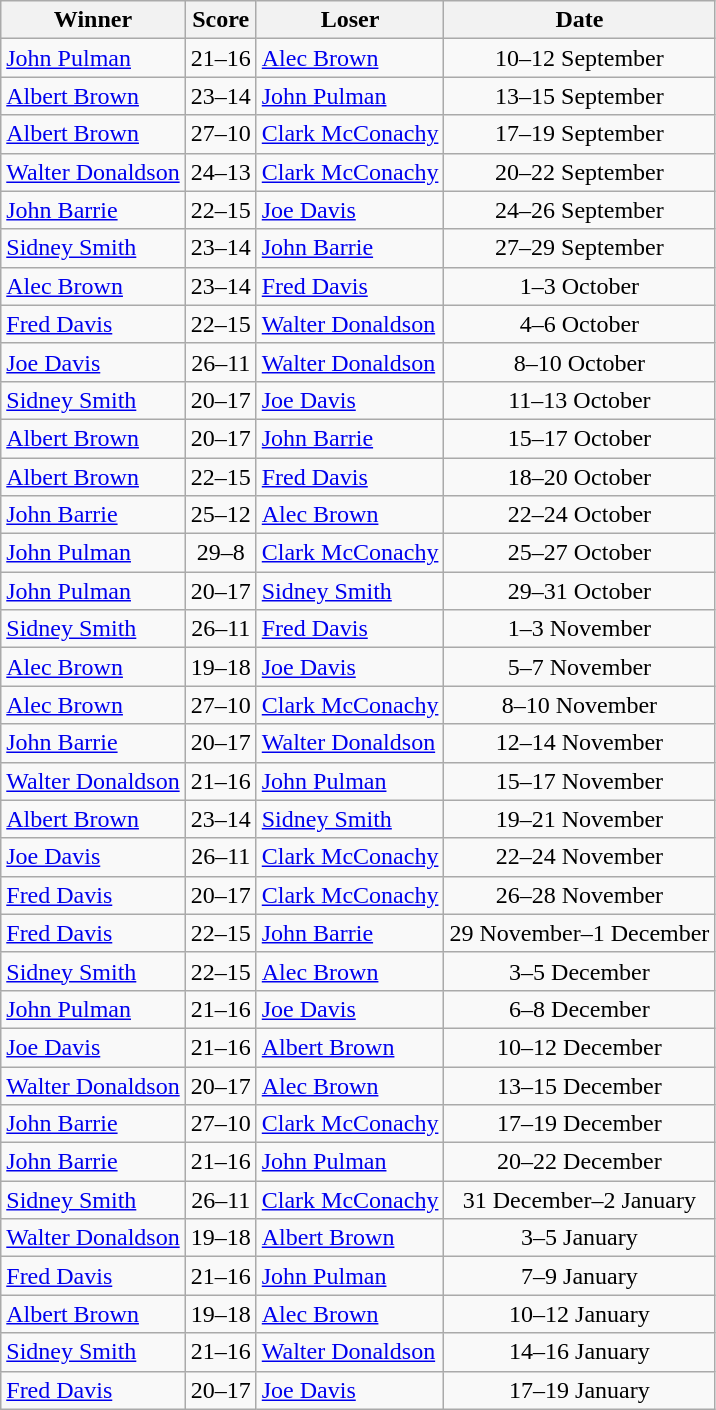<table class="wikitable" style="text-align:center">
<tr>
<th>Winner</th>
<th>Score</th>
<th>Loser</th>
<th>Date</th>
</tr>
<tr>
<td align=left><a href='#'>John Pulman</a></td>
<td>21–16</td>
<td align=left><a href='#'>Alec Brown</a></td>
<td>10–12 September</td>
</tr>
<tr>
<td align=left><a href='#'>Albert Brown</a></td>
<td>23–14</td>
<td align=left><a href='#'>John Pulman</a></td>
<td>13–15 September</td>
</tr>
<tr>
<td align=left><a href='#'>Albert Brown</a></td>
<td>27–10</td>
<td align=left><a href='#'>Clark McConachy</a></td>
<td>17–19 September</td>
</tr>
<tr>
<td align=left><a href='#'>Walter Donaldson</a></td>
<td>24–13</td>
<td align=left><a href='#'>Clark McConachy</a></td>
<td>20–22 September</td>
</tr>
<tr>
<td align=left><a href='#'>John Barrie</a></td>
<td>22–15</td>
<td align=left><a href='#'>Joe Davis</a></td>
<td>24–26 September</td>
</tr>
<tr>
<td align=left><a href='#'>Sidney Smith</a></td>
<td>23–14</td>
<td align=left><a href='#'>John Barrie</a></td>
<td>27–29 September</td>
</tr>
<tr>
<td align=left><a href='#'>Alec Brown</a></td>
<td>23–14</td>
<td align=left><a href='#'>Fred Davis</a></td>
<td>1–3 October</td>
</tr>
<tr>
<td align=left><a href='#'>Fred Davis</a></td>
<td>22–15</td>
<td align=left><a href='#'>Walter Donaldson</a></td>
<td>4–6 October</td>
</tr>
<tr>
<td align=left><a href='#'>Joe Davis</a></td>
<td>26–11</td>
<td align=left><a href='#'>Walter Donaldson</a></td>
<td>8–10 October</td>
</tr>
<tr>
<td align=left><a href='#'>Sidney Smith</a></td>
<td>20–17</td>
<td align=left><a href='#'>Joe Davis</a></td>
<td>11–13 October</td>
</tr>
<tr>
<td align=left><a href='#'>Albert Brown</a></td>
<td>20–17</td>
<td align=left><a href='#'>John Barrie</a></td>
<td>15–17 October</td>
</tr>
<tr>
<td align=left><a href='#'>Albert Brown</a></td>
<td>22–15</td>
<td align=left><a href='#'>Fred Davis</a></td>
<td>18–20 October</td>
</tr>
<tr>
<td align=left><a href='#'>John Barrie</a></td>
<td>25–12</td>
<td align=left><a href='#'>Alec Brown</a></td>
<td>22–24 October</td>
</tr>
<tr>
<td align=left><a href='#'>John Pulman</a></td>
<td>29–8</td>
<td align=left><a href='#'>Clark McConachy</a></td>
<td>25–27 October</td>
</tr>
<tr>
<td align=left><a href='#'>John Pulman</a></td>
<td>20–17</td>
<td align=left><a href='#'>Sidney Smith</a></td>
<td>29–31 October</td>
</tr>
<tr>
<td align=left><a href='#'>Sidney Smith</a></td>
<td>26–11</td>
<td align=left><a href='#'>Fred Davis</a></td>
<td>1–3 November</td>
</tr>
<tr>
<td align=left><a href='#'>Alec Brown</a></td>
<td>19–18</td>
<td align=left><a href='#'>Joe Davis</a></td>
<td>5–7 November</td>
</tr>
<tr>
<td align=left><a href='#'>Alec Brown</a></td>
<td>27–10</td>
<td align=left><a href='#'>Clark McConachy</a></td>
<td>8–10 November</td>
</tr>
<tr>
<td align=left><a href='#'>John Barrie</a></td>
<td>20–17</td>
<td align=left><a href='#'>Walter Donaldson</a></td>
<td>12–14 November</td>
</tr>
<tr>
<td align=left><a href='#'>Walter Donaldson</a></td>
<td>21–16</td>
<td align=left><a href='#'>John Pulman</a></td>
<td>15–17 November</td>
</tr>
<tr>
<td align=left><a href='#'>Albert Brown</a></td>
<td>23–14</td>
<td align=left><a href='#'>Sidney Smith</a></td>
<td>19–21 November</td>
</tr>
<tr>
<td align=left><a href='#'>Joe Davis</a></td>
<td>26–11</td>
<td align=left><a href='#'>Clark McConachy</a></td>
<td>22–24 November</td>
</tr>
<tr>
<td align=left><a href='#'>Fred Davis</a></td>
<td>20–17</td>
<td align=left><a href='#'>Clark McConachy</a></td>
<td>26–28 November</td>
</tr>
<tr>
<td align=left><a href='#'>Fred Davis</a></td>
<td>22–15</td>
<td align=left><a href='#'>John Barrie</a></td>
<td>29 November–1 December</td>
</tr>
<tr>
<td align=left><a href='#'>Sidney Smith</a></td>
<td>22–15</td>
<td align=left><a href='#'>Alec Brown</a></td>
<td>3–5 December</td>
</tr>
<tr>
<td align=left><a href='#'>John Pulman</a></td>
<td>21–16</td>
<td align=left><a href='#'>Joe Davis</a></td>
<td>6–8 December</td>
</tr>
<tr>
<td align=left><a href='#'>Joe Davis</a></td>
<td>21–16</td>
<td align=left><a href='#'>Albert Brown</a></td>
<td>10–12 December</td>
</tr>
<tr>
<td align=left><a href='#'>Walter Donaldson</a></td>
<td>20–17</td>
<td align=left><a href='#'>Alec Brown</a></td>
<td>13–15 December</td>
</tr>
<tr>
<td align=left><a href='#'>John Barrie</a></td>
<td>27–10</td>
<td align=left><a href='#'>Clark McConachy</a></td>
<td>17–19 December</td>
</tr>
<tr>
<td align=left><a href='#'>John Barrie</a></td>
<td>21–16</td>
<td align=left><a href='#'>John Pulman</a></td>
<td>20–22 December</td>
</tr>
<tr>
<td align=left><a href='#'>Sidney Smith</a></td>
<td>26–11</td>
<td align=left><a href='#'>Clark McConachy</a></td>
<td>31 December–2 January</td>
</tr>
<tr>
<td align=left><a href='#'>Walter Donaldson</a></td>
<td>19–18</td>
<td align=left><a href='#'>Albert Brown</a></td>
<td>3–5 January</td>
</tr>
<tr>
<td align=left><a href='#'>Fred Davis</a></td>
<td>21–16</td>
<td align=left><a href='#'>John Pulman</a></td>
<td>7–9 January</td>
</tr>
<tr>
<td align=left><a href='#'>Albert Brown</a></td>
<td>19–18</td>
<td align=left><a href='#'>Alec Brown</a></td>
<td>10–12 January</td>
</tr>
<tr>
<td align=left><a href='#'>Sidney Smith</a></td>
<td>21–16</td>
<td align=left><a href='#'>Walter Donaldson</a></td>
<td>14–16 January</td>
</tr>
<tr>
<td align=left><a href='#'>Fred Davis</a></td>
<td>20–17</td>
<td align=left><a href='#'>Joe Davis</a></td>
<td>17–19 January</td>
</tr>
</table>
